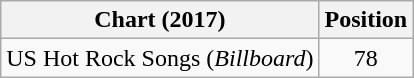<table class="wikitable">
<tr>
<th>Chart (2017)</th>
<th>Position</th>
</tr>
<tr>
<td>US Hot Rock Songs (<em>Billboard</em>)</td>
<td align="center">78</td>
</tr>
</table>
